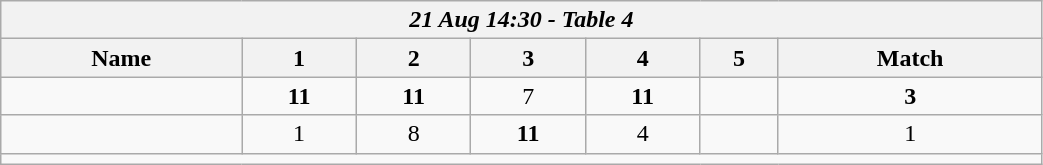<table class=wikitable style="text-align:center; width: 55%">
<tr>
<th colspan=17><em>21 Aug 14:30 - Table 4</em></th>
</tr>
<tr>
<th>Name</th>
<th>1</th>
<th>2</th>
<th>3</th>
<th>4</th>
<th>5</th>
<th>Match</th>
</tr>
<tr>
<td style="text-align:left;"><strong></strong></td>
<td><strong>11</strong></td>
<td><strong>11</strong></td>
<td>7</td>
<td><strong>11</strong></td>
<td></td>
<td><strong>3</strong></td>
</tr>
<tr>
<td style="text-align:left;"></td>
<td>1</td>
<td>8</td>
<td><strong>11</strong></td>
<td>4</td>
<td></td>
<td>1</td>
</tr>
<tr>
<td colspan=17></td>
</tr>
</table>
